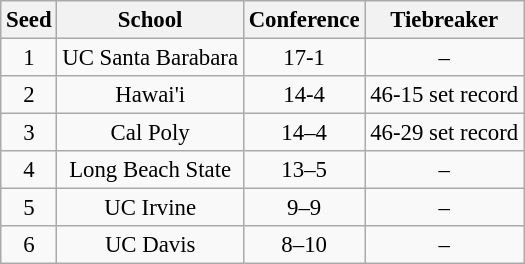<table class="wikitable" style="white-space:nowrap; font-size:95%;text-align:center">
<tr>
<th>Seed</th>
<th>School</th>
<th>Conference</th>
<th>Tiebreaker</th>
</tr>
<tr>
<td>1</td>
<td>UC Santa Barabara</td>
<td>17-1</td>
<td>–</td>
</tr>
<tr>
<td>2</td>
<td>Hawai'i</td>
<td>14-4</td>
<td>46-15 set record</td>
</tr>
<tr>
<td>3</td>
<td>Cal Poly</td>
<td>14–4</td>
<td>46-29 set record</td>
</tr>
<tr>
<td>4</td>
<td>Long Beach State</td>
<td>13–5</td>
<td>–</td>
</tr>
<tr>
<td>5</td>
<td>UC Irvine</td>
<td>9–9</td>
<td>–</td>
</tr>
<tr>
<td>6</td>
<td>UC Davis</td>
<td>8–10</td>
<td>–</td>
</tr>
</table>
